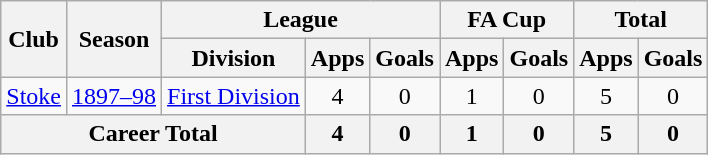<table class="wikitable" style="text-align: center;">
<tr>
<th rowspan="2">Club</th>
<th rowspan="2">Season</th>
<th colspan="3">League</th>
<th colspan="2">FA Cup</th>
<th colspan="2">Total</th>
</tr>
<tr>
<th>Division</th>
<th>Apps</th>
<th>Goals</th>
<th>Apps</th>
<th>Goals</th>
<th>Apps</th>
<th>Goals</th>
</tr>
<tr>
<td><a href='#'>Stoke</a></td>
<td><a href='#'>1897–98</a></td>
<td><a href='#'>First Division</a></td>
<td>4</td>
<td>0</td>
<td>1</td>
<td>0</td>
<td>5</td>
<td>0</td>
</tr>
<tr>
<th colspan="3">Career Total</th>
<th>4</th>
<th>0</th>
<th>1</th>
<th>0</th>
<th>5</th>
<th>0</th>
</tr>
</table>
